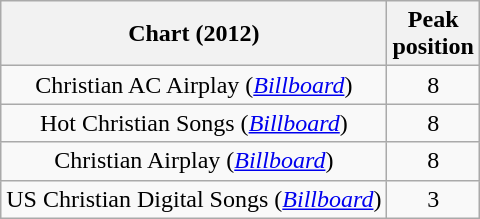<table class="wikitable sortable plainrowheaders" style="text-align:center">
<tr>
<th scope="col">Chart (2012)</th>
<th scope="col">Peak<br> position</th>
</tr>
<tr>
<td>Christian AC Airplay (<em><a href='#'>Billboard</a></em>)</td>
<td>8</td>
</tr>
<tr>
<td>Hot Christian Songs (<em><a href='#'>Billboard</a></em>)</td>
<td>8</td>
</tr>
<tr>
<td>Christian Airplay (<em><a href='#'>Billboard</a></em>)</td>
<td>8</td>
</tr>
<tr>
<td>US Christian Digital Songs (<em><a href='#'>Billboard</a></em>)</td>
<td>3</td>
</tr>
</table>
